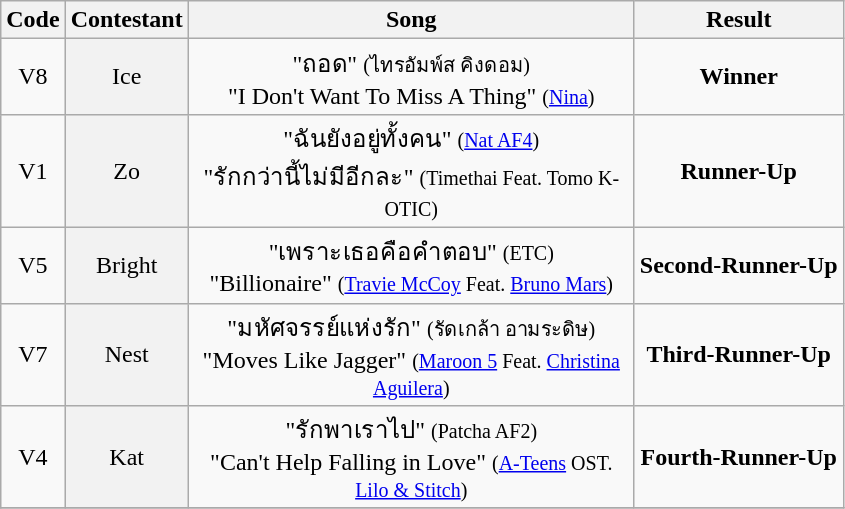<table class="wikitable" style="text-align:center;">
<tr>
<th scope="col">Code</th>
<th scope="col">Contestant</th>
<th style="width:290px;" scope="col">Song</th>
<th scope="col">Result</th>
</tr>
<tr>
<td>V8</td>
<th scope="row" style="font-weight:normal;">Ice</th>
<td>"ถอด" <small>(ไทรอัมพ์ส คิงดอม)</small> <br>"I Don't Want To Miss A Thing" <small>(<a href='#'>Nina</a>)</small></td>
<td><strong>Winner</strong></td>
</tr>
<tr>
<td>V1</td>
<th scope="row" style="font-weight:normal;">Zo</th>
<td>"ฉันยังอยู่ทั้งคน" <small>(<a href='#'>Nat AF4</a>)</small> <br>"รักกว่านี้ไม่มีอีกละ" <small>(Timethai Feat. Tomo K-OTIC)</small></td>
<td><strong>Runner-Up</strong></td>
</tr>
<tr>
<td>V5</td>
<th scope="row" style="font-weight:normal;">Bright</th>
<td>"เพราะเธอคือคำตอบ" <small>(ETC)</small> <br>"Billionaire" <small>(<a href='#'>Travie McCoy</a> Feat. <a href='#'>Bruno Mars</a>)</small></td>
<td><strong>Second-Runner-Up</strong></td>
</tr>
<tr>
<td>V7</td>
<th scope="row" style="font-weight:normal;">Nest</th>
<td>"มหัศจรรย์แห่งรัก" <small>(รัดเกล้า อามระดิษ)</small> <br>"Moves Like Jagger" <small>(<a href='#'>Maroon 5</a> Feat. <a href='#'>Christina Aguilera</a>)</small></td>
<td><strong>Third-Runner-Up</strong></td>
</tr>
<tr>
<td>V4</td>
<th scope="row" style="font-weight:normal;">Kat</th>
<td>"รักพาเราไป" <small>(Patcha AF2)</small> <br>"Can't Help Falling in Love" <small>(<a href='#'>A-Teens</a> OST. <a href='#'>Lilo & Stitch</a>)</small></td>
<td><strong>Fourth-Runner-Up</strong></td>
</tr>
<tr>
</tr>
</table>
